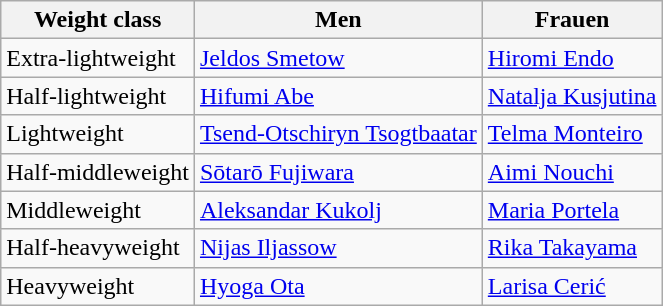<table class="wikitable">
<tr>
<th><strong>Weight class</strong></th>
<th><strong>Men</strong></th>
<th>Frauen</th>
</tr>
<tr>
<td>Extra-lightweight</td>
<td><a href='#'>Jeldos Smetow</a></td>
<td><a href='#'>Hiromi Endo</a></td>
</tr>
<tr>
<td>Half-lightweight</td>
<td><a href='#'>Hifumi Abe</a></td>
<td><a href='#'>Natalja Kusjutina</a></td>
</tr>
<tr>
<td>Lightweight</td>
<td><a href='#'>Tsend-Otschiryn Tsogtbaatar</a></td>
<td><a href='#'>Telma Monteiro</a></td>
</tr>
<tr>
<td>Half-middleweight</td>
<td><a href='#'>Sōtarō Fujiwara</a></td>
<td><a href='#'>Aimi Nouchi</a></td>
</tr>
<tr>
<td>Middleweight</td>
<td><a href='#'>Aleksandar Kukolj</a></td>
<td><a href='#'>Maria Portela</a></td>
</tr>
<tr>
<td>Half-heavyweight</td>
<td><a href='#'>Nijas Iljassow</a></td>
<td><a href='#'>Rika Takayama</a></td>
</tr>
<tr>
<td>Heavyweight</td>
<td><a href='#'>Hyoga Ota</a></td>
<td><a href='#'>Larisa Cerić</a></td>
</tr>
</table>
